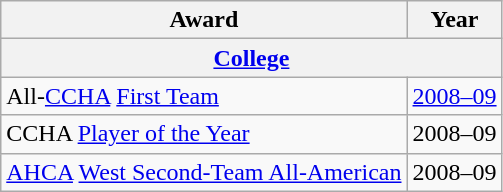<table class="wikitable">
<tr>
<th>Award</th>
<th>Year</th>
</tr>
<tr>
<th colspan="2"><a href='#'>College</a></th>
</tr>
<tr>
<td>All-<a href='#'>CCHA</a> <a href='#'>First Team</a></td>
<td><a href='#'>2008–09</a></td>
</tr>
<tr>
<td>CCHA <a href='#'>Player of the Year</a></td>
<td>2008–09</td>
</tr>
<tr>
<td><a href='#'>AHCA</a> <a href='#'>West Second-Team All-American</a></td>
<td>2008–09</td>
</tr>
</table>
